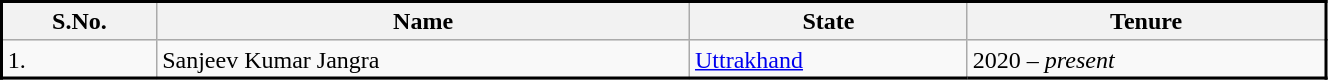<table class="wikitable sortable" style="border-collapse: collapse; border: 2px #000000 solid; font-size: x-big; font-family: verdana" width="70%" cellspacing="0" cellpadding="2" border="1">
<tr bgcolor="efefef" align="center">
<th>S.No.</th>
<th>Name</th>
<th>State</th>
<th>Tenure</th>
</tr>
<tr>
<td>1.</td>
<td>Sanjeev Kumar Jangra</td>
<td><a href='#'>Uttrakhand</a></td>
<td>2020 – <em>present</em></td>
</tr>
<tr>
</tr>
</table>
